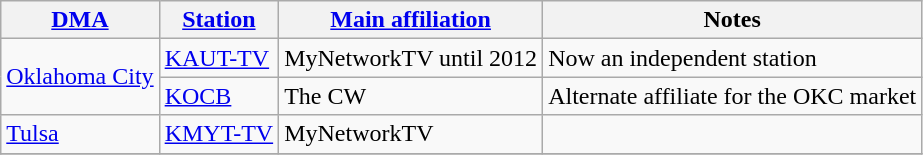<table class="wikitable">
<tr>
<th><a href='#'>DMA</a></th>
<th><a href='#'>Station</a></th>
<th><a href='#'>Main affiliation</a> <br>  </th>
<th>Notes</th>
</tr>
<tr>
<td rowspan=2><a href='#'>Oklahoma City</a></td>
<td><a href='#'>KAUT-TV</a></td>
<td>MyNetworkTV until 2012</td>
<td>Now an independent station</td>
</tr>
<tr>
<td><a href='#'>KOCB</a></td>
<td>The CW</td>
<td>Alternate affiliate for the OKC market</td>
</tr>
<tr>
<td><a href='#'>Tulsa</a></td>
<td><a href='#'>KMYT-TV</a></td>
<td>MyNetworkTV</td>
<td></td>
</tr>
<tr>
</tr>
</table>
